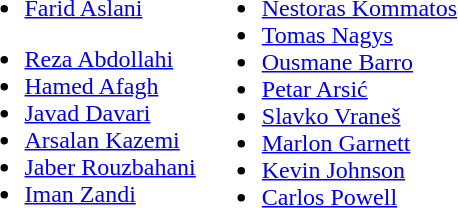<table>
<tr style="vertical-align: top;">
<td><br><ul><li> <a href='#'>Farid Aslani</a></li></ul><ul><li> <a href='#'>Reza Abdollahi</a></li><li> <a href='#'>Hamed Afagh</a></li><li> <a href='#'>Javad Davari</a></li><li> <a href='#'>Arsalan Kazemi</a></li><li> <a href='#'>Jaber Rouzbahani</a></li><li> <a href='#'>Iman Zandi</a></li></ul></td>
<td><br><ul><li> <a href='#'>Nestoras Kommatos</a></li><li> <a href='#'>Tomas Nagys</a></li><li> <a href='#'>Ousmane Barro</a></li><li> <a href='#'>Petar Arsić</a></li><li> <a href='#'>Slavko Vraneš</a></li><li> <a href='#'>Marlon Garnett</a></li><li> <a href='#'>Kevin Johnson</a></li><li> <a href='#'>Carlos Powell</a></li></ul></td>
</tr>
</table>
